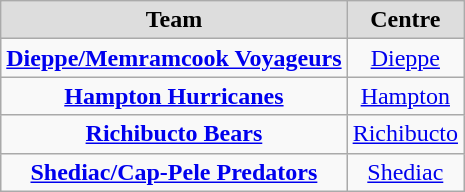<table class="wikitable">
<tr align="center"  bgcolor="#dddddd">
<td><strong>Team</strong></td>
<td><strong>Centre</strong></td>
</tr>
<tr align="center">
<td><strong><a href='#'>Dieppe/Memramcook Voyageurs</a></strong></td>
<td><a href='#'>Dieppe</a></td>
</tr>
<tr align="center">
<td><strong><a href='#'>Hampton Hurricanes</a></strong></td>
<td><a href='#'>Hampton</a></td>
</tr>
<tr align="center">
<td><strong><a href='#'>Richibucto Bears</a></strong></td>
<td><a href='#'>Richibucto</a></td>
</tr>
<tr align="center">
<td><strong><a href='#'>Shediac/Cap-Pele Predators</a></strong></td>
<td><a href='#'>Shediac</a></td>
</tr>
</table>
